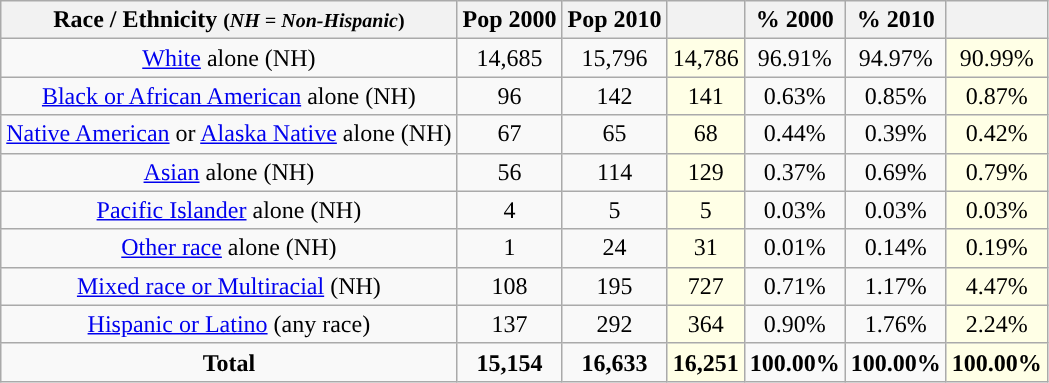<table class="wikitable" style="text-align:center;">
<tr>
<th>Race / Ethnicity <small>(<em>NH = Non-Hispanic</em>)</small></th>
<th>Pop 2000</th>
<th>Pop 2010</th>
<th></th>
<th>% 2000</th>
<th>% 2010</th>
<th></th>
</tr>
<tr>
<td><a href='#'>White</a> alone (NH)</td>
<td>14,685</td>
<td>15,796</td>
<td style='background: #ffffe6;'>14,786</td>
<td>96.91%</td>
<td>94.97%</td>
<td style='background: #ffffe6;'>90.99%</td>
</tr>
<tr>
<td><a href='#'>Black or African American</a> alone (NH)</td>
<td>96</td>
<td>142</td>
<td style='background: #ffffe6;'>141</td>
<td>0.63%</td>
<td>0.85%</td>
<td style='background: #ffffe6;'>0.87%</td>
</tr>
<tr>
<td><a href='#'>Native American</a> or <a href='#'>Alaska Native</a> alone (NH)</td>
<td>67</td>
<td>65</td>
<td style='background: #ffffe6;'>68</td>
<td>0.44%</td>
<td>0.39%</td>
<td style='background: #ffffe6;'>0.42%</td>
</tr>
<tr>
<td><a href='#'>Asian</a> alone (NH)</td>
<td>56</td>
<td>114</td>
<td style='background: #ffffe6;'>129</td>
<td>0.37%</td>
<td>0.69%</td>
<td style='background: #ffffe6;'>0.79%</td>
</tr>
<tr>
<td><a href='#'>Pacific Islander</a> alone (NH)</td>
<td>4</td>
<td>5</td>
<td style='background: #ffffe6;'>5</td>
<td>0.03%</td>
<td>0.03%</td>
<td style='background: #ffffe6;'>0.03%</td>
</tr>
<tr>
<td><a href='#'>Other race</a> alone (NH)</td>
<td>1</td>
<td>24</td>
<td style='background: #ffffe6;'>31</td>
<td>0.01%</td>
<td>0.14%</td>
<td style='background: #ffffe6;'>0.19%</td>
</tr>
<tr>
<td><a href='#'>Mixed race or Multiracial</a> (NH)</td>
<td>108</td>
<td>195</td>
<td style='background: #ffffe6;'>727</td>
<td>0.71%</td>
<td>1.17%</td>
<td style='background: #ffffe6;'>4.47%</td>
</tr>
<tr>
<td><a href='#'>Hispanic or Latino</a> (any race)</td>
<td>137</td>
<td>292</td>
<td style='background: #ffffe6;'>364</td>
<td>0.90%</td>
<td>1.76%</td>
<td style='background: #ffffe6;'>2.24%</td>
</tr>
<tr>
<td><strong>Total</strong></td>
<td><strong>15,154</strong></td>
<td><strong>16,633</strong></td>
<td style='background: #ffffe6;'><strong>16,251</strong></td>
<td><strong>100.00%</strong></td>
<td><strong>100.00%</strong></td>
<td style='background: #ffffe6;'><strong>100.00%</strong></td>
</tr>
</table>
